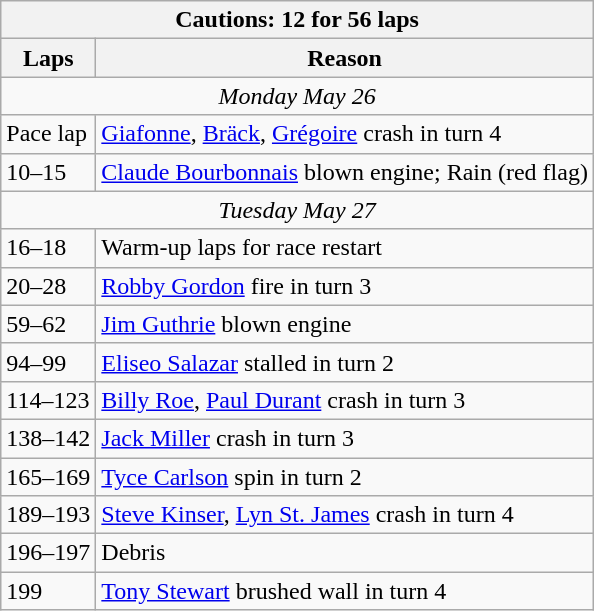<table class="wikitable">
<tr>
<th colspan=2>Cautions: 12 for 56 laps</th>
</tr>
<tr>
<th>Laps</th>
<th>Reason</th>
</tr>
<tr>
<td colspan=2 align="center"><em>Monday May 26</em></td>
</tr>
<tr>
<td>Pace lap</td>
<td><a href='#'>Giafonne</a>, <a href='#'>Bräck</a>, <a href='#'>Grégoire</a> crash in turn 4</td>
</tr>
<tr>
<td>10–15</td>
<td><a href='#'>Claude Bourbonnais</a> blown engine; Rain (red flag)</td>
</tr>
<tr>
<td colspan=2 align="center"><em>Tuesday May 27</em></td>
</tr>
<tr>
<td>16–18</td>
<td>Warm-up laps for race restart</td>
</tr>
<tr>
<td>20–28</td>
<td><a href='#'>Robby Gordon</a> fire in turn 3</td>
</tr>
<tr>
<td>59–62</td>
<td><a href='#'>Jim Guthrie</a> blown engine</td>
</tr>
<tr>
<td>94–99</td>
<td><a href='#'>Eliseo Salazar</a> stalled in turn 2</td>
</tr>
<tr>
<td>114–123</td>
<td><a href='#'>Billy Roe</a>, <a href='#'>Paul Durant</a> crash in turn 3</td>
</tr>
<tr>
<td>138–142</td>
<td><a href='#'>Jack Miller</a> crash in turn 3</td>
</tr>
<tr>
<td>165–169</td>
<td><a href='#'>Tyce Carlson</a> spin in turn 2</td>
</tr>
<tr>
<td>189–193</td>
<td><a href='#'>Steve Kinser</a>, <a href='#'>Lyn St. James</a> crash in turn 4</td>
</tr>
<tr>
<td>196–197</td>
<td>Debris</td>
</tr>
<tr>
<td>199</td>
<td><a href='#'>Tony Stewart</a> brushed wall in turn 4</td>
</tr>
</table>
